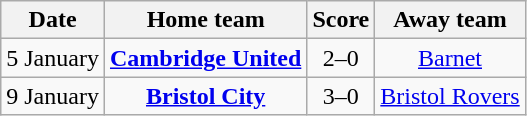<table class="wikitable" style="text-align: center">
<tr>
<th>Date</th>
<th>Home team</th>
<th>Score</th>
<th>Away team</th>
</tr>
<tr>
<td>5 January</td>
<td><strong><a href='#'>Cambridge United</a></strong></td>
<td>2–0</td>
<td><a href='#'>Barnet</a></td>
</tr>
<tr>
<td>9 January</td>
<td><strong><a href='#'>Bristol City</a></strong></td>
<td>3–0</td>
<td><a href='#'>Bristol Rovers</a></td>
</tr>
</table>
